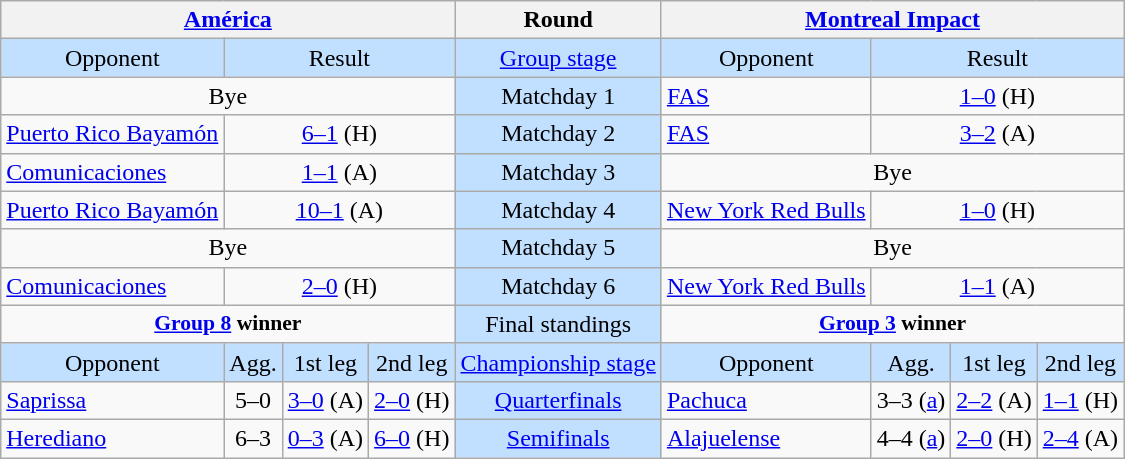<table class="wikitable" style="text-align:center">
<tr>
<th colspan=4> <a href='#'>América</a></th>
<th>Round</th>
<th colspan=4> <a href='#'>Montreal Impact</a></th>
</tr>
<tr bgcolor=#c1e0ff>
<td>Opponent</td>
<td colspan=3>Result</td>
<td><a href='#'>Group stage</a></td>
<td>Opponent</td>
<td colspan=3>Result</td>
</tr>
<tr>
<td colspan=4>Bye</td>
<td bgcolor=#c1e0ff>Matchday 1</td>
<td align=left> <a href='#'>FAS</a></td>
<td colspan=3><a href='#'>1–0</a> (H)</td>
</tr>
<tr>
<td align=left> <a href='#'>Puerto Rico Bayamón</a></td>
<td colspan=3><a href='#'>6–1</a> (H)</td>
<td bgcolor=#c1e0ff>Matchday 2</td>
<td align=left> <a href='#'>FAS</a></td>
<td colspan=3><a href='#'>3–2</a> (A)</td>
</tr>
<tr>
<td align=left> <a href='#'>Comunicaciones</a></td>
<td colspan=3><a href='#'>1–1</a> (A)</td>
<td bgcolor=#c1e0ff>Matchday 3</td>
<td colspan=4>Bye</td>
</tr>
<tr>
<td align=left> <a href='#'>Puerto Rico Bayamón</a></td>
<td colspan=3><a href='#'>10–1</a> (A)</td>
<td bgcolor=#c1e0ff>Matchday 4</td>
<td align=left> <a href='#'>New York Red Bulls</a></td>
<td colspan=3><a href='#'>1–0</a> (H)</td>
</tr>
<tr>
<td colspan=4>Bye</td>
<td bgcolor=#c1e0ff>Matchday 5</td>
<td colspan=4>Bye</td>
</tr>
<tr>
<td align=left> <a href='#'>Comunicaciones</a></td>
<td colspan=3><a href='#'>2–0</a> (H)</td>
<td bgcolor=#c1e0ff>Matchday 6</td>
<td align=left> <a href='#'>New York Red Bulls</a></td>
<td colspan=3><a href='#'>1–1</a> (A)</td>
</tr>
<tr>
<td colspan=4 valign=top style="font-size:90%"><strong><a href='#'>Group 8</a> winner</strong><br></td>
<td bgcolor=#c1e0ff>Final standings</td>
<td colspan=4 valign=top style="font-size:90%"><strong><a href='#'>Group 3</a> winner</strong><br></td>
</tr>
<tr bgcolor=#c1e0ff>
<td>Opponent</td>
<td>Agg.</td>
<td>1st leg</td>
<td>2nd leg</td>
<td><a href='#'>Championship stage</a></td>
<td>Opponent</td>
<td>Agg.</td>
<td>1st leg</td>
<td>2nd leg</td>
</tr>
<tr>
<td align=left> <a href='#'>Saprissa</a></td>
<td>5–0</td>
<td><a href='#'>3–0</a> (A)</td>
<td><a href='#'>2–0</a> (H)</td>
<td bgcolor=#c1e0ff><a href='#'>Quarterfinals</a></td>
<td align=left> <a href='#'>Pachuca</a></td>
<td>3–3 (<a href='#'>a</a>)</td>
<td><a href='#'>2–2</a> (A)</td>
<td><a href='#'>1–1</a> (H)</td>
</tr>
<tr>
<td align=left> <a href='#'>Herediano</a></td>
<td>6–3</td>
<td><a href='#'>0–3</a> (A)</td>
<td><a href='#'>6–0</a> (H)</td>
<td bgcolor=#c1e0ff><a href='#'>Semifinals</a></td>
<td align=left> <a href='#'>Alajuelense</a></td>
<td>4–4 (<a href='#'>a</a>)</td>
<td><a href='#'>2–0</a> (H)</td>
<td><a href='#'>2–4</a> (A)</td>
</tr>
</table>
